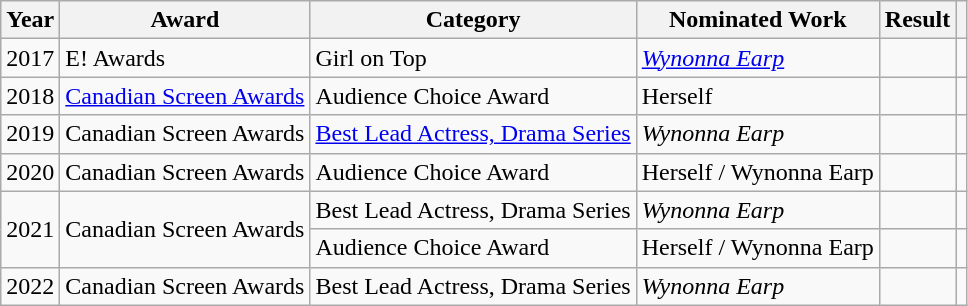<table class="wikitable plainrowheaders">
<tr>
<th scope="col">Year</th>
<th scope="col">Award</th>
<th scope="col">Category</th>
<th scope="col">Nominated Work</th>
<th scope="col">Result</th>
<th scope="col"></th>
</tr>
<tr>
<td>2017</td>
<td>E! Awards</td>
<td>Girl on Top</td>
<td><em><a href='#'>Wynonna Earp</a></em></td>
<td></td>
<td style="text-align:center"></td>
</tr>
<tr>
<td>2018</td>
<td><a href='#'>Canadian Screen Awards</a></td>
<td>Audience Choice Award</td>
<td>Herself</td>
<td></td>
<td style="text-align:center"></td>
</tr>
<tr>
<td>2019</td>
<td>Canadian Screen Awards</td>
<td><a href='#'>Best Lead Actress, Drama Series</a></td>
<td><em>Wynonna Earp</em></td>
<td></td>
<td style="text-align:center"></td>
</tr>
<tr>
<td>2020</td>
<td>Canadian Screen Awards</td>
<td>Audience Choice Award</td>
<td>Herself / Wynonna Earp</td>
<td></td>
<td style="text-align:center"></td>
</tr>
<tr>
<td rowspan="2">2021</td>
<td rowspan="2">Canadian Screen Awards</td>
<td>Best Lead Actress, Drama Series</td>
<td><em>Wynonna Earp</em></td>
<td></td>
<td style="text-align:center"></td>
</tr>
<tr>
<td>Audience Choice Award</td>
<td>Herself / Wynonna Earp</td>
<td></td>
<td style="text-align:center"></td>
</tr>
<tr>
<td>2022</td>
<td>Canadian Screen Awards</td>
<td>Best Lead Actress, Drama Series</td>
<td><em>Wynonna Earp</em></td>
<td></td>
<td style="text-align:center"></td>
</tr>
</table>
